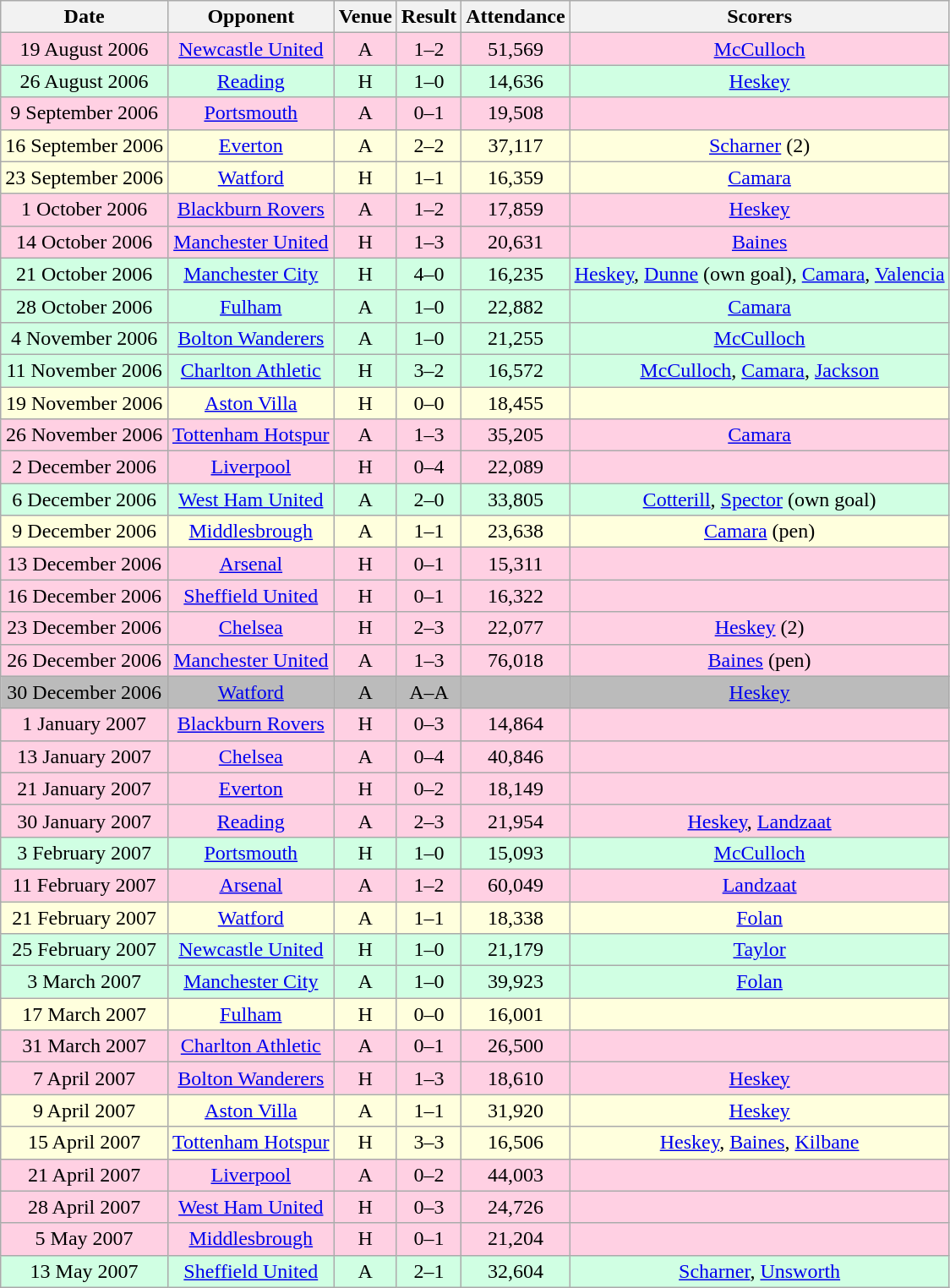<table class="wikitable sortable" style="font-size:100%; text-align:center">
<tr>
<th>Date</th>
<th>Opponent</th>
<th>Venue</th>
<th>Result</th>
<th>Attendance</th>
<th>Scorers</th>
</tr>
<tr style="background-color: #ffd0e3;">
<td>19 August 2006</td>
<td><a href='#'>Newcastle United</a></td>
<td>A</td>
<td>1–2</td>
<td>51,569</td>
<td><a href='#'>McCulloch</a></td>
</tr>
<tr style="background-color: #d0ffe3;">
<td>26 August 2006</td>
<td><a href='#'>Reading</a></td>
<td>H</td>
<td>1–0</td>
<td>14,636</td>
<td><a href='#'>Heskey</a></td>
</tr>
<tr style="background-color: #ffd0e3;">
<td>9 September 2006</td>
<td><a href='#'>Portsmouth</a></td>
<td>A</td>
<td>0–1</td>
<td>19,508</td>
<td></td>
</tr>
<tr style="background-color: #ffffdd;">
<td>16 September 2006</td>
<td><a href='#'>Everton</a></td>
<td>A</td>
<td>2–2</td>
<td>37,117</td>
<td><a href='#'>Scharner</a> (2)</td>
</tr>
<tr style="background-color: #ffffdd;">
<td>23 September 2006</td>
<td><a href='#'>Watford</a></td>
<td>H</td>
<td>1–1</td>
<td>16,359</td>
<td><a href='#'>Camara</a></td>
</tr>
<tr style="background-color: #ffd0e3;">
<td>1 October 2006</td>
<td><a href='#'>Blackburn Rovers</a></td>
<td>A</td>
<td>1–2</td>
<td>17,859</td>
<td><a href='#'>Heskey</a></td>
</tr>
<tr style="background-color: #ffd0e3;">
<td>14 October 2006</td>
<td><a href='#'>Manchester United</a></td>
<td>H</td>
<td>1–3</td>
<td>20,631</td>
<td><a href='#'>Baines</a></td>
</tr>
<tr style="background-color: #d0ffe3;">
<td>21 October 2006</td>
<td><a href='#'>Manchester City</a></td>
<td>H</td>
<td>4–0</td>
<td>16,235</td>
<td><a href='#'>Heskey</a>, <a href='#'>Dunne</a> (own goal), <a href='#'>Camara</a>, <a href='#'>Valencia</a></td>
</tr>
<tr style="background-color: #d0ffe3;">
<td>28 October 2006</td>
<td><a href='#'>Fulham</a></td>
<td>A</td>
<td>1–0</td>
<td>22,882</td>
<td><a href='#'>Camara</a></td>
</tr>
<tr style="background-color: #d0ffe3;">
<td>4 November 2006</td>
<td><a href='#'>Bolton Wanderers</a></td>
<td>A</td>
<td>1–0</td>
<td>21,255</td>
<td><a href='#'>McCulloch</a></td>
</tr>
<tr style="background-color: #d0ffe3;">
<td>11 November 2006</td>
<td><a href='#'>Charlton Athletic</a></td>
<td>H</td>
<td>3–2</td>
<td>16,572</td>
<td><a href='#'>McCulloch</a>, <a href='#'>Camara</a>, <a href='#'>Jackson</a></td>
</tr>
<tr style="background-color: #ffffdd;">
<td>19 November 2006</td>
<td><a href='#'>Aston Villa</a></td>
<td>H</td>
<td>0–0</td>
<td>18,455</td>
<td></td>
</tr>
<tr style="background-color: #ffd0e3;">
<td>26 November 2006</td>
<td><a href='#'>Tottenham Hotspur</a></td>
<td>A</td>
<td>1–3</td>
<td>35,205</td>
<td><a href='#'>Camara</a></td>
</tr>
<tr style="background-color: #ffd0e3;">
<td>2 December 2006</td>
<td><a href='#'>Liverpool</a></td>
<td>H</td>
<td>0–4</td>
<td>22,089</td>
<td></td>
</tr>
<tr style="background-color: #d0ffe3;">
<td>6 December 2006</td>
<td><a href='#'>West Ham United</a></td>
<td>A</td>
<td>2–0</td>
<td>33,805</td>
<td><a href='#'>Cotterill</a>, <a href='#'>Spector</a> (own goal)</td>
</tr>
<tr style="background-color: #ffffdd;">
<td>9 December 2006</td>
<td><a href='#'>Middlesbrough</a></td>
<td>A</td>
<td>1–1</td>
<td>23,638</td>
<td><a href='#'>Camara</a> (pen)</td>
</tr>
<tr style="background-color: #ffd0e3;">
<td>13 December 2006</td>
<td><a href='#'>Arsenal</a></td>
<td>H</td>
<td>0–1</td>
<td>15,311</td>
<td></td>
</tr>
<tr style="background-color: #ffd0e3;">
<td>16 December 2006</td>
<td><a href='#'>Sheffield United</a></td>
<td>H</td>
<td>0–1</td>
<td>16,322</td>
<td></td>
</tr>
<tr style="background-color: #ffd0e3;">
<td>23 December 2006</td>
<td><a href='#'>Chelsea</a></td>
<td>H</td>
<td>2–3</td>
<td>22,077</td>
<td><a href='#'>Heskey</a> (2)</td>
</tr>
<tr style="background-color: #ffd0e3;">
<td>26 December 2006</td>
<td><a href='#'>Manchester United</a></td>
<td>A</td>
<td>1–3</td>
<td>76,018</td>
<td><a href='#'>Baines</a> (pen)</td>
</tr>
<tr style="background-color: #bbbbbb;">
<td>30 December 2006</td>
<td><a href='#'>Watford</a></td>
<td>A</td>
<td>A–A</td>
<td></td>
<td><a href='#'>Heskey</a></td>
</tr>
<tr style="background-color: #ffd0e3;">
<td>1 January 2007</td>
<td><a href='#'>Blackburn Rovers</a></td>
<td>H</td>
<td>0–3</td>
<td>14,864</td>
<td></td>
</tr>
<tr style="background-color: #ffd0e3;">
<td>13 January 2007</td>
<td><a href='#'>Chelsea</a></td>
<td>A</td>
<td>0–4</td>
<td>40,846</td>
<td></td>
</tr>
<tr style="background-color: #ffd0e3;">
<td>21 January 2007</td>
<td><a href='#'>Everton</a></td>
<td>H</td>
<td>0–2</td>
<td>18,149</td>
<td></td>
</tr>
<tr style="background-color: #ffd0e3;">
<td>30 January 2007</td>
<td><a href='#'>Reading</a></td>
<td>A</td>
<td>2–3</td>
<td>21,954</td>
<td><a href='#'>Heskey</a>, <a href='#'>Landzaat</a></td>
</tr>
<tr style="background-color: #d0ffe3;">
<td>3 February 2007</td>
<td><a href='#'>Portsmouth</a></td>
<td>H</td>
<td>1–0</td>
<td>15,093</td>
<td><a href='#'>McCulloch</a></td>
</tr>
<tr style="background-color: #ffd0e3;">
<td>11 February 2007</td>
<td><a href='#'>Arsenal</a></td>
<td>A</td>
<td>1–2</td>
<td>60,049</td>
<td><a href='#'>Landzaat</a></td>
</tr>
<tr style="background-color: #ffffdd;">
<td>21 February 2007</td>
<td><a href='#'>Watford</a></td>
<td>A</td>
<td>1–1</td>
<td>18,338</td>
<td><a href='#'>Folan</a></td>
</tr>
<tr style="background-color: #d0ffe3;">
<td>25 February 2007</td>
<td><a href='#'>Newcastle United</a></td>
<td>H</td>
<td>1–0</td>
<td>21,179</td>
<td><a href='#'>Taylor</a></td>
</tr>
<tr style="background-color: #d0ffe3;">
<td>3 March 2007</td>
<td><a href='#'>Manchester City</a></td>
<td>A</td>
<td>1–0</td>
<td>39,923</td>
<td><a href='#'>Folan</a></td>
</tr>
<tr style="background-color: #ffffdd;">
<td>17 March 2007</td>
<td><a href='#'>Fulham</a></td>
<td>H</td>
<td>0–0</td>
<td>16,001</td>
<td></td>
</tr>
<tr style="background-color: #ffd0e3;">
<td>31 March 2007</td>
<td><a href='#'>Charlton Athletic</a></td>
<td>A</td>
<td>0–1</td>
<td>26,500</td>
<td></td>
</tr>
<tr style="background-color: #ffd0e3;">
<td>7 April 2007</td>
<td><a href='#'>Bolton Wanderers</a></td>
<td>H</td>
<td>1–3</td>
<td>18,610</td>
<td><a href='#'>Heskey</a></td>
</tr>
<tr style="background-color: #ffffdd;">
<td>9 April 2007</td>
<td><a href='#'>Aston Villa</a></td>
<td>A</td>
<td>1–1</td>
<td>31,920</td>
<td><a href='#'>Heskey</a></td>
</tr>
<tr style="background-color: #ffffdd;">
<td>15 April 2007</td>
<td><a href='#'>Tottenham Hotspur</a></td>
<td>H</td>
<td>3–3</td>
<td>16,506</td>
<td><a href='#'>Heskey</a>, <a href='#'>Baines</a>, <a href='#'>Kilbane</a></td>
</tr>
<tr style="background-color: #ffd0e3;">
<td>21 April 2007</td>
<td><a href='#'>Liverpool</a></td>
<td>A</td>
<td>0–2</td>
<td>44,003</td>
<td></td>
</tr>
<tr style="background-color: #ffd0e3;">
<td>28 April 2007</td>
<td><a href='#'>West Ham United</a></td>
<td>H</td>
<td>0–3</td>
<td>24,726</td>
<td></td>
</tr>
<tr style="background-color: #ffd0e3;">
<td>5 May 2007</td>
<td><a href='#'>Middlesbrough</a></td>
<td>H</td>
<td>0–1</td>
<td>21,204</td>
<td></td>
</tr>
<tr style="background-color: #d0ffe3;">
<td>13 May 2007</td>
<td><a href='#'>Sheffield United</a></td>
<td>A</td>
<td>2–1</td>
<td>32,604</td>
<td><a href='#'>Scharner</a>, <a href='#'>Unsworth</a></td>
</tr>
</table>
